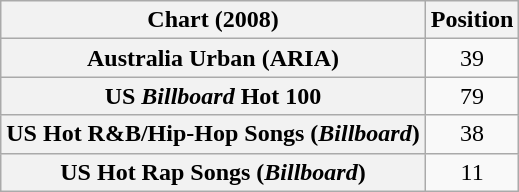<table class="wikitable sortable plainrowheaders">
<tr>
<th scope="col">Chart (2008)</th>
<th scope="col">Position</th>
</tr>
<tr>
<th scope="row">Australia Urban (ARIA)</th>
<td align="center">39</td>
</tr>
<tr>
<th scope="row">US <em>Billboard</em> Hot 100</th>
<td align="center">79</td>
</tr>
<tr>
<th scope="row">US Hot R&B/Hip-Hop Songs (<em>Billboard</em>)</th>
<td align="center">38</td>
</tr>
<tr>
<th scope="row">US Hot Rap Songs (<em>Billboard</em>)</th>
<td align="center">11</td>
</tr>
</table>
